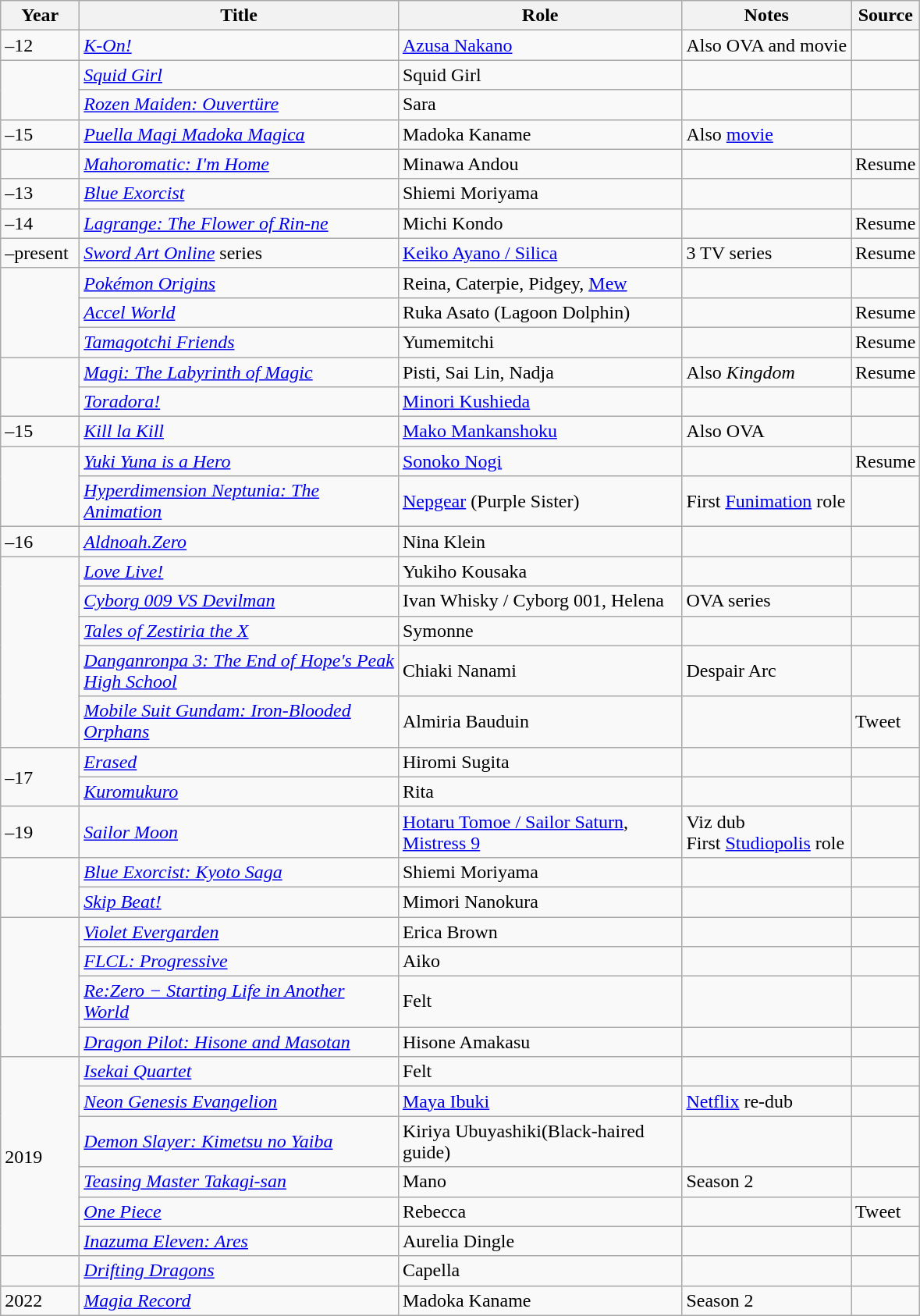<table class="wikitable sortable plainrowheaders">
<tr>
<th style="width:60px;">Year</th>
<th style="width:265px;">Title</th>
<th style="width:235px;">Role</th>
<th class="unsortable">Notes</th>
<th class="unsortable">Source</th>
</tr>
<tr>
<td>–12</td>
<td><em><a href='#'>K-On!</a></em></td>
<td><a href='#'>Azusa Nakano</a></td>
<td>Also OVA and movie</td>
<td></td>
</tr>
<tr>
<td rowspan="2"></td>
<td><em><a href='#'>Squid Girl</a></em></td>
<td>Squid Girl</td>
<td></td>
<td></td>
</tr>
<tr>
<td><em><a href='#'>Rozen Maiden: Ouvertüre</a></em></td>
<td>Sara</td>
<td></td>
<td></td>
</tr>
<tr>
<td>–15</td>
<td><em><a href='#'>Puella Magi Madoka Magica</a></em></td>
<td>Madoka Kaname</td>
<td>Also <a href='#'>movie</a></td>
<td></td>
</tr>
<tr>
<td></td>
<td><em><a href='#'>Mahoromatic: I'm Home</a></em></td>
<td>Minawa Andou</td>
<td></td>
<td>Resume</td>
</tr>
<tr>
<td>–13</td>
<td><em><a href='#'>Blue Exorcist</a></em></td>
<td>Shiemi Moriyama</td>
<td></td>
<td></td>
</tr>
<tr>
<td>–14</td>
<td><em><a href='#'>Lagrange: The Flower of Rin-ne</a></em></td>
<td>Michi Kondo</td>
<td></td>
<td>Resume</td>
</tr>
<tr>
<td>–present</td>
<td><em><a href='#'>Sword Art Online</a></em> series</td>
<td><a href='#'>Keiko Ayano / Silica</a></td>
<td>3 TV series</td>
<td>Resume</td>
</tr>
<tr>
<td rowspan="3"></td>
<td><em><a href='#'>Pokémon Origins</a></em></td>
<td>Reina, Caterpie, Pidgey, <a href='#'>Mew</a></td>
<td></td>
<td></td>
</tr>
<tr>
<td><em><a href='#'>Accel World</a></em></td>
<td>Ruka Asato (Lagoon Dolphin)</td>
<td></td>
<td>Resume</td>
</tr>
<tr>
<td><em><a href='#'>Tamagotchi Friends</a></em></td>
<td>Yumemitchi</td>
<td></td>
<td>Resume</td>
</tr>
<tr>
<td rowspan="2"></td>
<td><em><a href='#'>Magi: The Labyrinth of Magic</a></em></td>
<td>Pisti, Sai Lin, Nadja</td>
<td>Also <em>Kingdom</em></td>
<td>Resume</td>
</tr>
<tr>
<td><em><a href='#'>Toradora!</a></em></td>
<td><a href='#'>Minori Kushieda</a></td>
<td></td>
<td></td>
</tr>
<tr>
<td>–15</td>
<td><em><a href='#'>Kill la Kill</a></em></td>
<td><a href='#'>Mako Mankanshoku</a></td>
<td>Also OVA</td>
<td></td>
</tr>
<tr>
<td rowspan="2"></td>
<td><em><a href='#'>Yuki Yuna is a Hero</a></em></td>
<td><a href='#'>Sonoko Nogi</a></td>
<td></td>
<td>Resume</td>
</tr>
<tr>
<td><em><a href='#'>Hyperdimension Neptunia: The Animation</a></em></td>
<td><a href='#'>Nepgear</a> (Purple Sister)</td>
<td>First <a href='#'>Funimation</a> role</td>
<td></td>
</tr>
<tr>
<td>–16</td>
<td><em><a href='#'>Aldnoah.Zero</a></em></td>
<td>Nina Klein</td>
<td></td>
<td></td>
</tr>
<tr>
<td rowspan="5"></td>
<td><em><a href='#'>Love Live!</a></em></td>
<td>Yukiho Kousaka</td>
<td></td>
<td></td>
</tr>
<tr>
<td><em><a href='#'>Cyborg 009 VS Devilman</a></em></td>
<td>Ivan Whisky / Cyborg 001, Helena</td>
<td>OVA series</td>
<td></td>
</tr>
<tr>
<td><em><a href='#'>Tales of Zestiria the X</a></em></td>
<td>Symonne</td>
<td></td>
<td></td>
</tr>
<tr>
<td><em><a href='#'>Danganronpa 3: The End of Hope's Peak High School</a></em></td>
<td>Chiaki Nanami</td>
<td>Despair Arc</td>
<td></td>
</tr>
<tr>
<td><em><a href='#'>Mobile Suit Gundam: Iron-Blooded Orphans</a></em></td>
<td>Almiria Bauduin</td>
<td></td>
<td>Tweet</td>
</tr>
<tr>
<td rowspan="2">–17</td>
<td><em><a href='#'>Erased</a></em></td>
<td>Hiromi Sugita</td>
<td></td>
<td></td>
</tr>
<tr>
<td><em><a href='#'>Kuromukuro</a></em></td>
<td>Rita</td>
<td></td>
<td></td>
</tr>
<tr>
<td>–19</td>
<td><em><a href='#'>Sailor Moon</a></em></td>
<td><a href='#'>Hotaru Tomoe / Sailor Saturn</a>, <a href='#'>Mistress 9</a></td>
<td>Viz dub<br>First <a href='#'>Studiopolis</a> role</td>
<td></td>
</tr>
<tr>
<td rowspan="2"></td>
<td><em><a href='#'>Blue Exorcist: Kyoto Saga</a></em></td>
<td>Shiemi Moriyama</td>
<td></td>
<td></td>
</tr>
<tr>
<td><em><a href='#'>Skip Beat!</a></em></td>
<td>Mimori Nanokura</td>
<td></td>
<td></td>
</tr>
<tr>
<td rowspan="4"></td>
<td><em><a href='#'>Violet Evergarden</a></em></td>
<td>Erica Brown</td>
<td></td>
<td></td>
</tr>
<tr>
<td><em><a href='#'>FLCL: Progressive</a></em></td>
<td>Aiko</td>
<td></td>
<td></td>
</tr>
<tr>
<td><em><a href='#'>Re:Zero − Starting Life in Another World</a></em></td>
<td>Felt</td>
<td></td>
<td></td>
</tr>
<tr>
<td><em><a href='#'>Dragon Pilot: Hisone and Masotan</a></em></td>
<td>Hisone Amakasu</td>
<td></td>
<td></td>
</tr>
<tr>
<td rowspan="6">2019</td>
<td><em><a href='#'>Isekai Quartet</a></em></td>
<td>Felt</td>
<td></td>
<td></td>
</tr>
<tr>
<td><em><a href='#'>Neon Genesis Evangelion</a></em></td>
<td><a href='#'>Maya Ibuki</a></td>
<td><a href='#'>Netflix</a> re-dub</td>
<td></td>
</tr>
<tr>
<td><em><a href='#'>Demon Slayer: Kimetsu no Yaiba</a></em></td>
<td>Kiriya Ubuyashiki(Black-haired guide)</td>
<td></td>
<td></td>
</tr>
<tr>
<td><em><a href='#'>Teasing Master Takagi-san</a></em></td>
<td>Mano</td>
<td>Season 2</td>
<td></td>
</tr>
<tr>
<td><em><a href='#'>One Piece</a></em></td>
<td>Rebecca</td>
<td></td>
<td>Tweet</td>
</tr>
<tr>
<td><em><a href='#'>Inazuma Eleven: Ares</a></em></td>
<td>Aurelia Dingle</td>
<td></td>
<td></td>
</tr>
<tr>
<td></td>
<td><em><a href='#'>Drifting Dragons</a></em></td>
<td>Capella</td>
<td></td>
<td></td>
</tr>
<tr>
<td>2022</td>
<td><em><a href='#'>Magia Record</a></em></td>
<td>Madoka Kaname</td>
<td>Season 2</td>
<td></td>
</tr>
</table>
